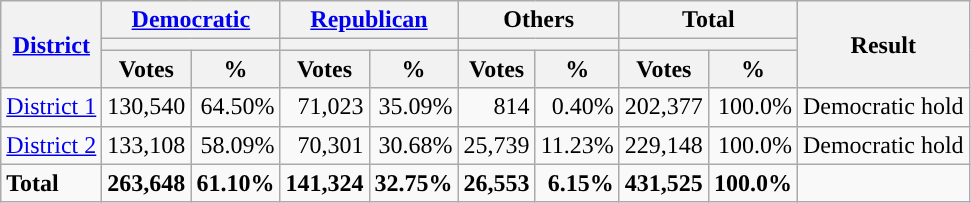<table class="wikitable plainrowheaders sortable" style="font-size:100%; text-align:right;">
<tr>
<th scope=col rowspan=3><a href='#'>District</a></th>
<th scope=col colspan=2><a href='#'>Democratic</a></th>
<th scope=col colspan=2><a href='#'>Republican</a></th>
<th scope=col colspan=2>Others</th>
<th scope=col colspan=2>Total</th>
<th scope=col rowspan=3>Result</th>
</tr>
<tr>
<th scope=col colspan=2 style="background:"></th>
<th scope=col colspan=2 style="background:"></th>
<th scope=col colspan=2></th>
<th scope=col colspan=2></th>
</tr>
<tr>
<th scope=col data-sort-type="number">Votes</th>
<th scope=col data-sort-type="number">%</th>
<th scope=col data-sort-type="number">Votes</th>
<th scope=col data-sort-type="number">%</th>
<th scope=col data-sort-type="number">Votes</th>
<th scope=col data-sort-type="number">%</th>
<th scope=col data-sort-type="number">Votes</th>
<th scope=col data-sort-type="number">%</th>
</tr>
<tr>
<td align=left><a href='#'>District 1</a></td>
<td>130,540</td>
<td>64.50%</td>
<td>71,023</td>
<td>35.09%</td>
<td>814</td>
<td>0.40%</td>
<td>202,377</td>
<td>100.0%</td>
<td align=left>Democratic hold</td>
</tr>
<tr>
<td align=left><a href='#'>District 2</a></td>
<td>133,108</td>
<td>58.09%</td>
<td>70,301</td>
<td>30.68%</td>
<td>25,739</td>
<td>11.23%</td>
<td>229,148</td>
<td>100.0%</td>
<td align=left>Democratic hold</td>
</tr>
<tr class="sortbottom" style="font-weight:bold">
<td align=left>Total</td>
<td>263,648</td>
<td>61.10%</td>
<td>141,324</td>
<td>32.75%</td>
<td>26,553</td>
<td>6.15%</td>
<td>431,525</td>
<td>100.0%</td>
<td></td>
</tr>
</table>
